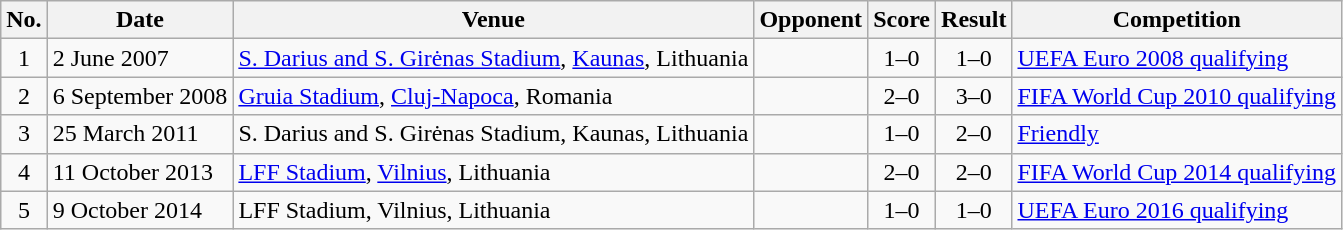<table class="wikitable sortable">
<tr>
<th scope="col">No.</th>
<th scope="col">Date</th>
<th scope="col">Venue</th>
<th scope="col">Opponent</th>
<th scope="col">Score</th>
<th scope="col">Result</th>
<th scope="col">Competition</th>
</tr>
<tr>
<td align="center">1</td>
<td>2 June 2007</td>
<td><a href='#'>S. Darius and S. Girėnas Stadium</a>, <a href='#'>Kaunas</a>, Lithuania</td>
<td></td>
<td align="center">1–0</td>
<td align="center">1–0</td>
<td><a href='#'>UEFA Euro 2008 qualifying</a></td>
</tr>
<tr>
<td align="center">2</td>
<td>6 September 2008</td>
<td><a href='#'>Gruia Stadium</a>, <a href='#'>Cluj-Napoca</a>, Romania</td>
<td></td>
<td align="center">2–0</td>
<td align="center">3–0</td>
<td><a href='#'>FIFA World Cup 2010 qualifying</a></td>
</tr>
<tr>
<td align="center">3</td>
<td>25 March 2011</td>
<td>S. Darius and S. Girėnas Stadium, Kaunas, Lithuania</td>
<td></td>
<td align="center">1–0</td>
<td align="center">2–0</td>
<td><a href='#'>Friendly</a></td>
</tr>
<tr>
<td align="center">4</td>
<td>11 October 2013</td>
<td><a href='#'>LFF Stadium</a>, <a href='#'>Vilnius</a>, Lithuania</td>
<td></td>
<td align="center">2–0</td>
<td align="center">2–0</td>
<td><a href='#'>FIFA World Cup 2014 qualifying</a></td>
</tr>
<tr>
<td align="center">5</td>
<td>9 October 2014</td>
<td>LFF Stadium, Vilnius, Lithuania</td>
<td></td>
<td align="center">1–0</td>
<td align="center">1–0</td>
<td><a href='#'>UEFA Euro 2016 qualifying</a></td>
</tr>
</table>
